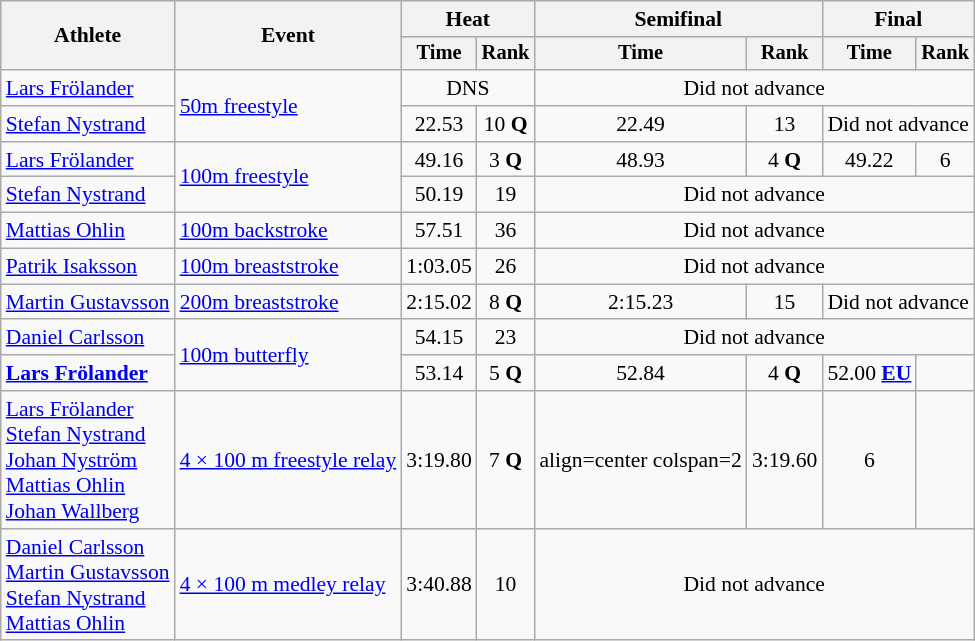<table class=wikitable style="font-size:90%">
<tr>
<th rowspan="2">Athlete</th>
<th rowspan="2">Event</th>
<th colspan="2">Heat</th>
<th colspan="2">Semifinal</th>
<th colspan="2">Final</th>
</tr>
<tr style="font-size:95%">
<th>Time</th>
<th>Rank</th>
<th>Time</th>
<th>Rank</th>
<th>Time</th>
<th>Rank</th>
</tr>
<tr>
<td align=left><a href='#'>Lars Frölander</a></td>
<td align=left rowspan=2><a href='#'>50m freestyle</a></td>
<td align=center colspan=2>DNS</td>
<td align=center colspan=4>Did not advance</td>
</tr>
<tr>
<td align=left><a href='#'>Stefan Nystrand</a></td>
<td align=center>22.53</td>
<td align=center>10 <strong>Q</strong></td>
<td align=center>22.49</td>
<td align=center>13</td>
<td align=center colspan=2>Did not advance</td>
</tr>
<tr>
<td align=left><a href='#'>Lars Frölander</a></td>
<td align=left rowspan=2><a href='#'>100m freestyle</a></td>
<td align=center>49.16</td>
<td align=center>3 <strong>Q</strong></td>
<td align=center>48.93</td>
<td align=center>4 <strong>Q</strong></td>
<td align=center>49.22</td>
<td align=center>6</td>
</tr>
<tr>
<td align=left><a href='#'>Stefan Nystrand</a></td>
<td align=center>50.19</td>
<td align=center>19</td>
<td align=center colspan=4>Did not advance</td>
</tr>
<tr>
<td align=left><a href='#'>Mattias Ohlin</a></td>
<td align=left><a href='#'>100m backstroke</a></td>
<td align=center>57.51</td>
<td align=center>36</td>
<td align=center colspan=4>Did not advance</td>
</tr>
<tr>
<td align=left><a href='#'>Patrik Isaksson</a></td>
<td align=left><a href='#'>100m breaststroke</a></td>
<td align=center>1:03.05</td>
<td align=center>26</td>
<td align=center colspan=4>Did not advance</td>
</tr>
<tr>
<td align=left><a href='#'>Martin Gustavsson</a></td>
<td align=left><a href='#'>200m breaststroke</a></td>
<td align=center>2:15.02</td>
<td align=center>8 <strong>Q</strong></td>
<td align=center>2:15.23</td>
<td align=center>15</td>
<td align=center colspan=2>Did not advance</td>
</tr>
<tr>
<td align=left><a href='#'>Daniel Carlsson</a></td>
<td align=left rowspan=2><a href='#'>100m butterfly</a></td>
<td align=center>54.15</td>
<td align=center>23</td>
<td align=center colspan=4>Did not advance</td>
</tr>
<tr>
<td align=left><strong><a href='#'>Lars Frölander</a></strong></td>
<td align=center>53.14</td>
<td align=center>5 <strong>Q</strong></td>
<td align=center>52.84</td>
<td align=center>4 <strong>Q</strong></td>
<td align=center>52.00 <strong><a href='#'>EU</a></strong></td>
<td align=center></td>
</tr>
<tr>
<td align=left><a href='#'>Lars Frölander</a><br> <a href='#'>Stefan Nystrand</a><br> <a href='#'>Johan Nyström</a><br> <a href='#'>Mattias Ohlin</a><br> <a href='#'>Johan Wallberg</a></td>
<td align=left><a href='#'>4 × 100 m freestyle relay</a></td>
<td align=center>3:19.80</td>
<td align=center>7 <strong>Q</strong></td>
<td>align=center colspan=2 </td>
<td align=center>3:19.60</td>
<td align=center>6</td>
</tr>
<tr>
<td align=left><a href='#'>Daniel Carlsson</a><br> <a href='#'>Martin Gustavsson</a><br> <a href='#'>Stefan Nystrand</a><br> <a href='#'>Mattias Ohlin</a></td>
<td align=left><a href='#'>4 × 100 m medley relay</a></td>
<td align=center>3:40.88</td>
<td align=center>10</td>
<td align=center colspan=4>Did not advance</td>
</tr>
</table>
